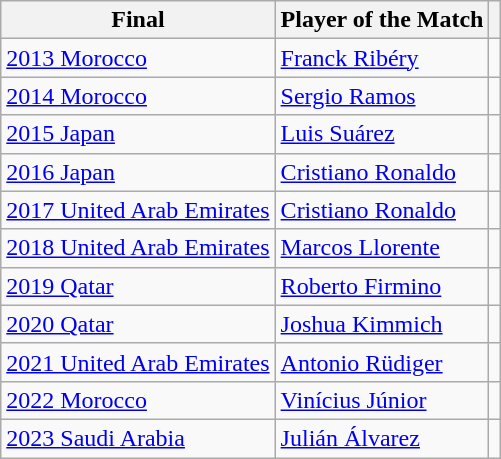<table class="wikitable plainrowheaders sortable">
<tr>
<th scope="col">Final</th>
<th scope="col">Player of the Match</th>
<th class="unsortable"></th>
</tr>
<tr>
<td scope="row"><a href='#'>2013 Morocco</a></td>
<td> <a href='#'>Franck Ribéry</a></td>
<td></td>
</tr>
<tr>
<td scope="row"><a href='#'>2014 Morocco</a></td>
<td> <a href='#'>Sergio Ramos</a></td>
<td></td>
</tr>
<tr>
<td scope="row"><a href='#'>2015 Japan</a></td>
<td> <a href='#'>Luis Suárez</a></td>
<td></td>
</tr>
<tr>
<td scope="row"><a href='#'>2016 Japan</a></td>
<td> <a href='#'>Cristiano Ronaldo</a></td>
<td></td>
</tr>
<tr>
<td scope="row"><a href='#'>2017 United Arab Emirates</a></td>
<td> <a href='#'>Cristiano Ronaldo</a></td>
<td></td>
</tr>
<tr>
<td scope="row"><a href='#'>2018 United Arab Emirates</a></td>
<td> <a href='#'>Marcos Llorente</a></td>
<td></td>
</tr>
<tr>
<td scope="row"><a href='#'>2019 Qatar</a></td>
<td> <a href='#'>Roberto Firmino</a></td>
<td></td>
</tr>
<tr>
<td scope="row"><a href='#'>2020 Qatar</a></td>
<td> <a href='#'>Joshua Kimmich</a></td>
<td></td>
</tr>
<tr>
<td scope="row"><a href='#'>2021 United Arab Emirates</a></td>
<td> <a href='#'>Antonio Rüdiger</a></td>
<td></td>
</tr>
<tr>
<td scope="row"><a href='#'>2022 Morocco</a></td>
<td> <a href='#'>Vinícius Júnior</a></td>
<td></td>
</tr>
<tr>
<td><a href='#'>2023 Saudi Arabia</a></td>
<td> <a href='#'>Julián Álvarez</a></td>
<td></td>
</tr>
</table>
